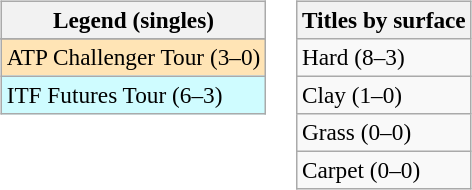<table>
<tr valign=top>
<td><br><table class=wikitable style=font-size:97%>
<tr>
<th>Legend (singles)</th>
</tr>
<tr bgcolor=e5d1cb>
</tr>
<tr bgcolor=moccasin>
<td>ATP Challenger Tour (3–0)</td>
</tr>
<tr bgcolor=cffcff>
<td>ITF Futures Tour (6–3)</td>
</tr>
</table>
</td>
<td><br><table class=wikitable style=font-size:97%>
<tr>
<th>Titles by surface</th>
</tr>
<tr>
<td>Hard (8–3)</td>
</tr>
<tr>
<td>Clay (1–0)</td>
</tr>
<tr>
<td>Grass (0–0)</td>
</tr>
<tr>
<td>Carpet (0–0)</td>
</tr>
</table>
</td>
</tr>
</table>
